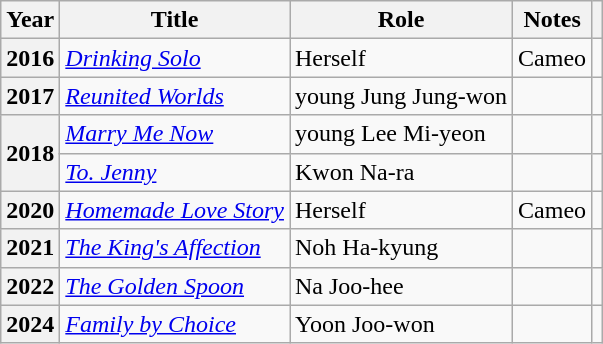<table class="wikitable plainrowheaders sortable">
<tr>
<th scope="col">Year</th>
<th scope="col">Title</th>
<th scope="col">Role</th>
<th scope="col">Notes</th>
<th scope="col" class="unsortable"></th>
</tr>
<tr>
<th scope="row">2016</th>
<td><em><a href='#'>Drinking Solo</a></em></td>
<td>Herself</td>
<td>Cameo</td>
<td style="text-align:center"></td>
</tr>
<tr>
<th scope="row">2017</th>
<td><em><a href='#'>Reunited Worlds</a></em></td>
<td>young Jung Jung-won</td>
<td></td>
<td style="text-align:center"></td>
</tr>
<tr>
<th scope="row" rowspan="2">2018</th>
<td><em><a href='#'>Marry Me Now</a></em></td>
<td>young Lee Mi-yeon</td>
<td></td>
<td style="text-align:center"></td>
</tr>
<tr>
<td><em><a href='#'>To. Jenny</a></em></td>
<td>Kwon Na-ra</td>
<td></td>
<td style="text-align:center"></td>
</tr>
<tr>
<th scope="row">2020</th>
<td><em><a href='#'>Homemade Love Story</a></em></td>
<td>Herself</td>
<td>Cameo</td>
<td style="text-align:center"></td>
</tr>
<tr>
<th scope="row">2021</th>
<td><em><a href='#'>The King's Affection</a></em></td>
<td>Noh Ha-kyung</td>
<td></td>
<td style="text-align:center"></td>
</tr>
<tr>
<th scope="row">2022</th>
<td><em><a href='#'>The Golden Spoon</a></em></td>
<td>Na Joo-hee</td>
<td></td>
<td style="text-align:center"></td>
</tr>
<tr>
<th scope="row">2024</th>
<td><em><a href='#'>Family by Choice</a></em></td>
<td>Yoon Joo-won</td>
<td></td>
<td style="text-align:center"></td>
</tr>
</table>
